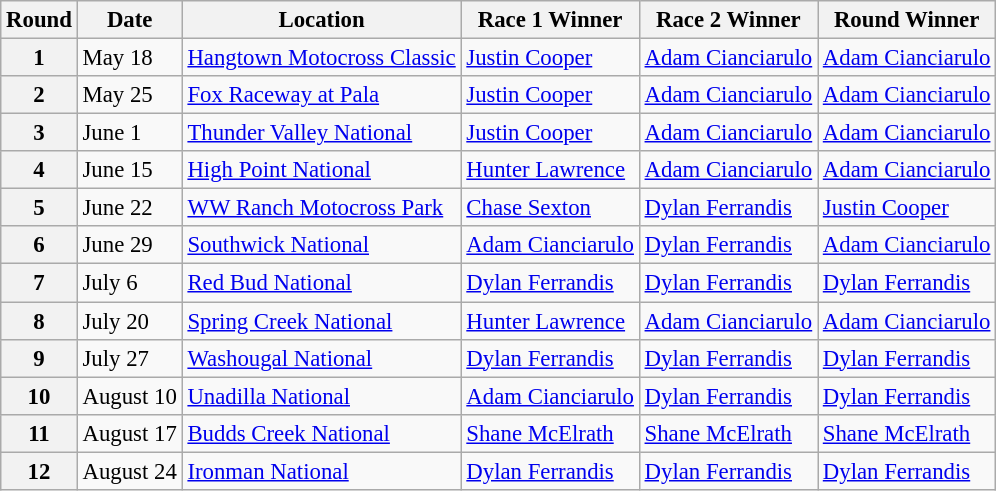<table class="wikitable" style="font-size: 95%;">
<tr>
<th align=center>Round</th>
<th align=center>Date</th>
<th align=center>Location</th>
<th align=center>Race 1 Winner</th>
<th align=center>Race 2 Winner</th>
<th align=center>Round Winner</th>
</tr>
<tr>
<th>1</th>
<td>May 18</td>
<td> <a href='#'>Hangtown Motocross Classic</a></td>
<td> <a href='#'>Justin Cooper</a></td>
<td> <a href='#'>Adam Cianciarulo</a></td>
<td> <a href='#'>Adam Cianciarulo</a></td>
</tr>
<tr>
<th>2</th>
<td>May 25</td>
<td> <a href='#'>Fox Raceway at Pala</a></td>
<td> <a href='#'>Justin Cooper</a></td>
<td> <a href='#'>Adam Cianciarulo</a></td>
<td> <a href='#'>Adam Cianciarulo</a></td>
</tr>
<tr>
<th>3</th>
<td>June 1</td>
<td> <a href='#'>Thunder Valley National</a></td>
<td> <a href='#'>Justin Cooper</a></td>
<td> <a href='#'>Adam Cianciarulo</a></td>
<td> <a href='#'>Adam Cianciarulo</a></td>
</tr>
<tr>
<th>4</th>
<td>June 15</td>
<td> <a href='#'>High Point National</a></td>
<td> <a href='#'>Hunter Lawrence</a></td>
<td> <a href='#'>Adam Cianciarulo</a></td>
<td> <a href='#'>Adam Cianciarulo</a></td>
</tr>
<tr>
<th>5</th>
<td>June 22</td>
<td> <a href='#'>WW Ranch Motocross Park</a></td>
<td> <a href='#'>Chase Sexton</a></td>
<td> <a href='#'>Dylan Ferrandis</a></td>
<td> <a href='#'>Justin Cooper</a></td>
</tr>
<tr>
<th>6</th>
<td>June 29</td>
<td> <a href='#'>Southwick National</a></td>
<td> <a href='#'>Adam Cianciarulo</a></td>
<td> <a href='#'>Dylan Ferrandis</a></td>
<td> <a href='#'>Adam Cianciarulo</a></td>
</tr>
<tr>
<th>7</th>
<td>July 6</td>
<td> <a href='#'>Red Bud National</a></td>
<td> <a href='#'>Dylan Ferrandis</a></td>
<td> <a href='#'>Dylan Ferrandis</a></td>
<td> <a href='#'>Dylan Ferrandis</a></td>
</tr>
<tr>
<th>8</th>
<td>July 20</td>
<td> <a href='#'>Spring Creek National</a></td>
<td> <a href='#'>Hunter Lawrence</a></td>
<td> <a href='#'>Adam Cianciarulo</a></td>
<td> <a href='#'>Adam Cianciarulo</a></td>
</tr>
<tr>
<th>9</th>
<td>July 27</td>
<td> <a href='#'>Washougal National</a></td>
<td> <a href='#'>Dylan Ferrandis</a></td>
<td> <a href='#'>Dylan Ferrandis</a></td>
<td> <a href='#'>Dylan Ferrandis</a></td>
</tr>
<tr>
<th>10</th>
<td>August 10</td>
<td> <a href='#'>Unadilla National</a></td>
<td> <a href='#'>Adam Cianciarulo</a></td>
<td> <a href='#'>Dylan Ferrandis</a></td>
<td> <a href='#'>Dylan Ferrandis</a></td>
</tr>
<tr>
<th>11</th>
<td>August 17</td>
<td> <a href='#'>Budds Creek National</a></td>
<td> <a href='#'>Shane McElrath</a></td>
<td> <a href='#'>Shane McElrath</a></td>
<td> <a href='#'>Shane McElrath</a></td>
</tr>
<tr>
<th>12</th>
<td>August 24</td>
<td> <a href='#'>Ironman National</a></td>
<td> <a href='#'>Dylan Ferrandis</a></td>
<td> <a href='#'>Dylan Ferrandis</a></td>
<td> <a href='#'>Dylan Ferrandis</a></td>
</tr>
</table>
